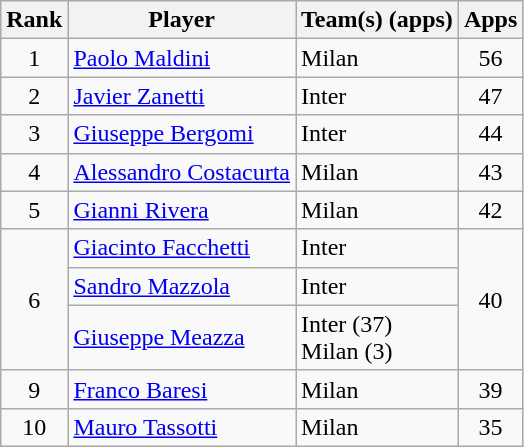<table class="wikitable" style="text-align: center;">
<tr>
<th>Rank</th>
<th>Player</th>
<th>Team(s) (apps)</th>
<th>Apps</th>
</tr>
<tr>
<td>1</td>
<td align="left"> <a href='#'>Paolo Maldini</a></td>
<td align="left">Milan</td>
<td>56</td>
</tr>
<tr>
<td>2</td>
<td align="left"> <a href='#'>Javier Zanetti</a></td>
<td align="left">Inter</td>
<td>47</td>
</tr>
<tr>
<td>3</td>
<td align="left"> <a href='#'>Giuseppe Bergomi</a></td>
<td align="left">Inter</td>
<td>44</td>
</tr>
<tr>
<td>4</td>
<td align="left"> <a href='#'>Alessandro Costacurta</a></td>
<td align="left">Milan</td>
<td>43</td>
</tr>
<tr>
<td>5</td>
<td align="left"> <a href='#'>Gianni Rivera</a></td>
<td align="left">Milan</td>
<td>42</td>
</tr>
<tr>
<td rowspan="3">6</td>
<td align="left"> <a href='#'>Giacinto Facchetti</a></td>
<td align="left">Inter</td>
<td rowspan="3">40</td>
</tr>
<tr>
<td align="left"> <a href='#'>Sandro Mazzola</a></td>
<td align="left">Inter</td>
</tr>
<tr>
<td align="left"> <a href='#'>Giuseppe Meazza</a></td>
<td align="left">Inter (37)<br>Milan (3)</td>
</tr>
<tr>
<td>9</td>
<td align="left"> <a href='#'>Franco Baresi</a></td>
<td align="left">Milan</td>
<td>39</td>
</tr>
<tr>
<td>10</td>
<td align="left"> <a href='#'>Mauro Tassotti</a></td>
<td align="left">Milan</td>
<td>35</td>
</tr>
</table>
